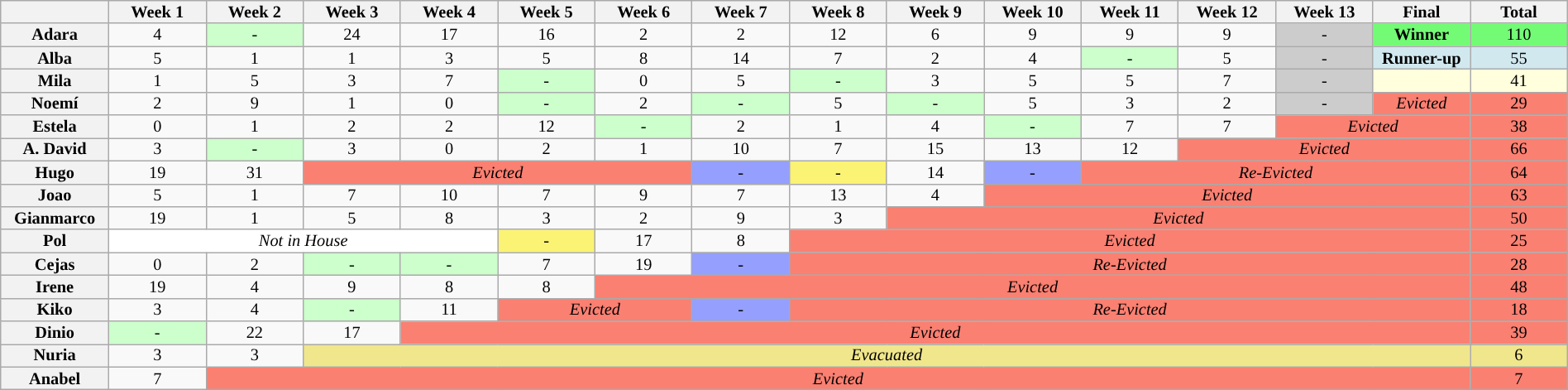<table class="wikitable" style="width:100%; text-align:center; font-size:85%; line-height:12px">
<tr>
<th style="width:5%"></th>
<th style="width:5%">Week 1</th>
<th style="width:5%">Week 2</th>
<th style="width:5%">Week 3</th>
<th style="width:5%">Week 4</th>
<th style="width:5%">Week 5</th>
<th style="width:5%">Week 6</th>
<th style="width:5%">Week 7</th>
<th style="width:5%">Week 8</th>
<th style="width:5%">Week 9</th>
<th style="width:5%">Week 10</th>
<th style="width:5%">Week 11</th>
<th style="width:5%">Week 12</th>
<th style="width:5%">Week 13</th>
<th style="width:5%">Final</th>
<th style="width:5%">Total</th>
</tr>
<tr>
<th>Adara</th>
<td>4</td>
<td style="background:#cfc">-</td>
<td>24</td>
<td>17</td>
<td>16</td>
<td>2</td>
<td>2</td>
<td>12</td>
<td>6</td>
<td>9</td>
<td>9</td>
<td>9</td>
<td style="background:#CCC">-</td>
<td style="background:#73FB76"><strong>Winner</strong></td>
<td style="background:#73FB76">110</td>
</tr>
<tr>
<th>Alba</th>
<td>5</td>
<td>1</td>
<td>1</td>
<td>3</td>
<td>5</td>
<td>8</td>
<td>14</td>
<td>7</td>
<td>2</td>
<td>4</td>
<td style="background:#cfc">-</td>
<td>5</td>
<td style="background:#CCC">-</td>
<td style="background:#D1E8EF"><strong>Runner-up</strong></td>
<td style="background:#D1E8EF">55</td>
</tr>
<tr>
<th>Mila</th>
<td>1</td>
<td>5</td>
<td>3</td>
<td>7</td>
<td style="background:#cfc">-</td>
<td>0</td>
<td>5</td>
<td style="background:#cfc">-</td>
<td>3</td>
<td>5</td>
<td>5</td>
<td>7</td>
<td style="background:#CCC">-</td>
<td style="background:#ffffdd"><strong></strong></td>
<td style="background:#ffffdd">41</td>
</tr>
<tr>
<th>Noemí</th>
<td>2</td>
<td>9</td>
<td>1</td>
<td>0</td>
<td style="background:#cfc">-</td>
<td>2</td>
<td style="background:#cfc">-</td>
<td>5</td>
<td style="background:#cfc">-</td>
<td>5</td>
<td>3</td>
<td>2</td>
<td style="background:#CCC">-</td>
<td style="background:#FA8072"><em>Evicted</em></td>
<td style="background:#FA8072">29</td>
</tr>
<tr>
<th>Estela</th>
<td>0</td>
<td>1</td>
<td>2</td>
<td>2</td>
<td>12</td>
<td style="background:#cfc">-</td>
<td>2</td>
<td>1</td>
<td>4</td>
<td style="background:#cfc">-</td>
<td>7</td>
<td>7</td>
<td colspan="2" style="background:#FA8072"><em>Evicted</em></td>
<td style="background:#FA8072">38</td>
</tr>
<tr>
<th>A. David</th>
<td>3</td>
<td style="background:#cfc">-</td>
<td>3</td>
<td>0</td>
<td>2</td>
<td>1</td>
<td>10</td>
<td>7</td>
<td>15</td>
<td>13</td>
<td>12</td>
<td colspan="3" style="background:#FA8072"><em>Evicted</em></td>
<td style="background:#FA8072">66</td>
</tr>
<tr>
<th>Hugo</th>
<td>19</td>
<td>31</td>
<td colspan="4" style="background:#FA8072"><em>Evicted</em></td>
<td style="background:#959FFD">-</td>
<td style="background:#FBF373">-</td>
<td>14</td>
<td style="background:#959FFD">-</td>
<td colspan="4" style="background:#FA8072"><em>Re-Evicted</em></td>
<td style="background:#FA8072">64</td>
</tr>
<tr>
<th>Joao</th>
<td>5</td>
<td>1</td>
<td>7</td>
<td>10</td>
<td>7</td>
<td>9</td>
<td>7</td>
<td>13</td>
<td>4</td>
<td colspan="5" style="background:#FA8072"><em>Evicted</em></td>
<td style="background:#FA8072">63</td>
</tr>
<tr>
<th>Gianmarco</th>
<td>19</td>
<td>1</td>
<td>5</td>
<td>8</td>
<td>3</td>
<td>2</td>
<td>9</td>
<td>3</td>
<td colspan="6" style="background:#FA8072"><em>Evicted</em></td>
<td style="background:#FA8072">50</td>
</tr>
<tr>
<th>Pol</th>
<td bgcolor="white" colspan=4><em>Not in House</em></td>
<td style="background:#FBF373">-</td>
<td>17</td>
<td>8</td>
<td colspan="7" style="background:#FA8072"><em>Evicted</em></td>
<td style="background:#FA8072">25</td>
</tr>
<tr>
<th>Cejas</th>
<td>0</td>
<td>2</td>
<td style="background:#cfc">-</td>
<td style="background:#cfc">-</td>
<td>7</td>
<td>19</td>
<td style="background:#959FFD">-</td>
<td colspan="7" style="background:#FA8072"><em>Re-Evicted</em></td>
<td style="background:#FA8072">28</td>
</tr>
<tr>
<th>Irene</th>
<td>19</td>
<td>4</td>
<td>9</td>
<td>8</td>
<td>8</td>
<td colspan="9" style="background:#FA8072"><em>Evicted</em></td>
<td style="background:#FA8072">48</td>
</tr>
<tr>
<th>Kiko</th>
<td>3</td>
<td>4</td>
<td style="background:#cfc">-</td>
<td>11</td>
<td colspan="2" style="background:#FA8072"><em>Evicted</em></td>
<td style="background:#959FFD">-</td>
<td colspan="7" style="background:#FA8072"><em>Re-Evicted</em></td>
<td style="background:#FA8072">18</td>
</tr>
<tr>
<th>Dinio</th>
<td style="background:#cfc">-</td>
<td>22</td>
<td>17</td>
<td colspan="11" style="background:#FA8072"><em>Evicted</em></td>
<td style="background:#FA8072">39</td>
</tr>
<tr>
<th>Nuria</th>
<td>3</td>
<td>3</td>
<td colspan="12" style="background:khaki"><em>Evacuated</em></td>
<td style="background:khaki">6</td>
</tr>
<tr>
<th>Anabel</th>
<td>7</td>
<td colspan="13" style="background:#FA8072"><em>Evicted</em></td>
<td style="background:#FA8072">7</td>
</tr>
</table>
